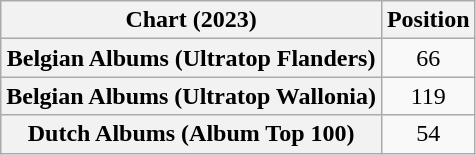<table class="wikitable sortable plainrowheaders" style="text-align:center">
<tr>
<th scope="col">Chart (2023)</th>
<th scope="col">Position</th>
</tr>
<tr>
<th scope="row">Belgian Albums (Ultratop Flanders)</th>
<td>66</td>
</tr>
<tr>
<th scope="row">Belgian Albums (Ultratop Wallonia)</th>
<td>119</td>
</tr>
<tr>
<th scope="row">Dutch Albums (Album Top 100)</th>
<td>54</td>
</tr>
</table>
